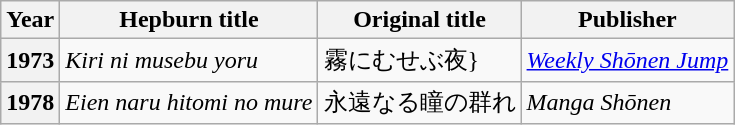<table class="wikitable plainrowheaders sortable">
<tr>
<th scope="col">Year</th>
<th scope="col">Hepburn title</th>
<th scope="col">Original title</th>
<th scope="col">Publisher</th>
</tr>
<tr>
<th scope="row">1973</th>
<td><em>Kiri ni musebu yoru</em></td>
<td>霧にむせぶ夜}</td>
<td><em><a href='#'>Weekly Shōnen Jump</a></em></td>
</tr>
<tr>
<th scope="row">1978</th>
<td><em>Eien naru hitomi no mure</em></td>
<td>永遠なる瞳の群れ</td>
<td><em>Manga Shōnen</em></td>
</tr>
</table>
